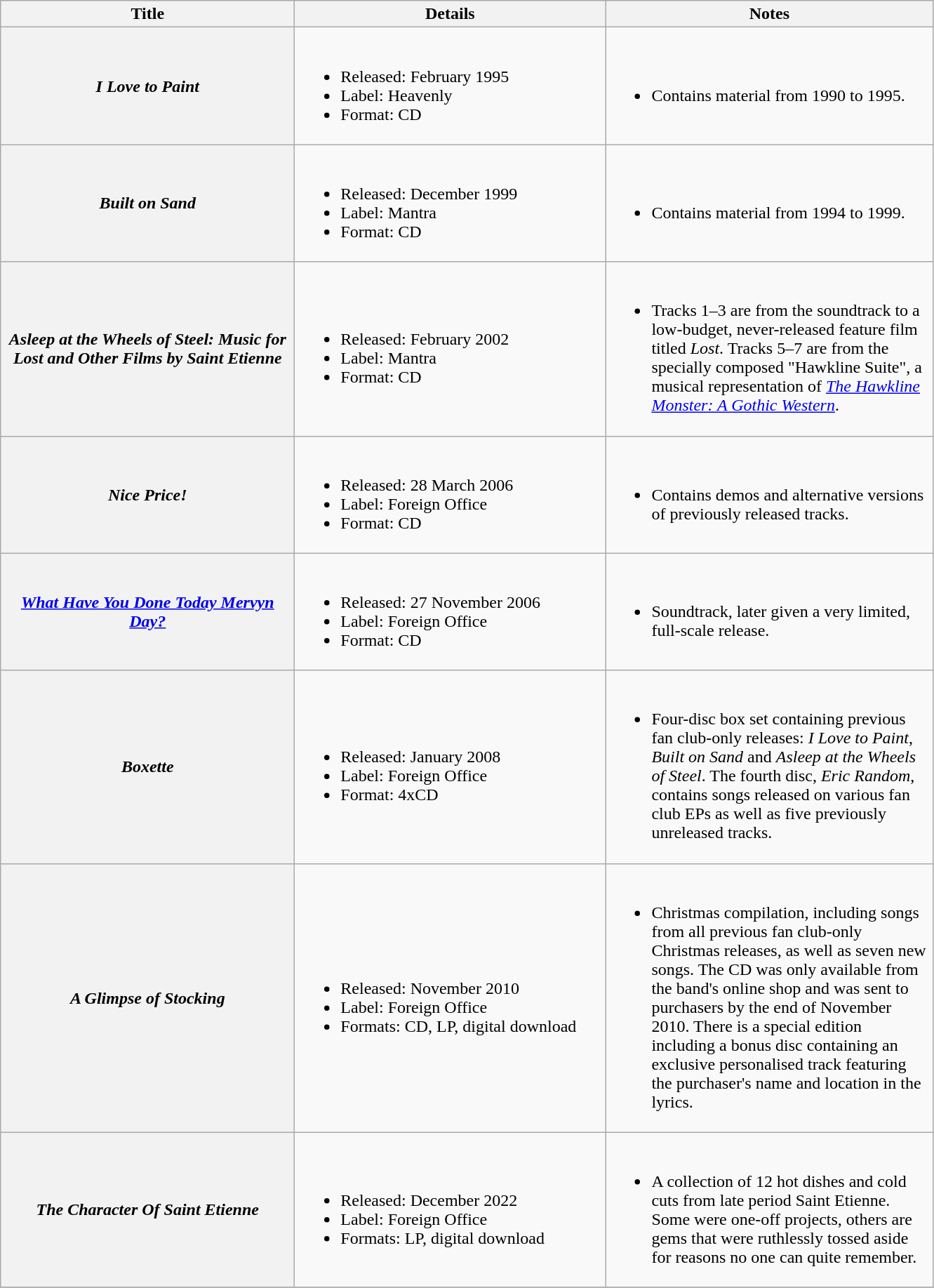<table class="wikitable plainrowheaders">
<tr>
<th scope="col" style="width:17em;">Title</th>
<th scope="col" style="width:18em;">Details</th>
<th scope="col" style="width:19em;">Notes</th>
</tr>
<tr>
<th scope="row"><em>I Love to Paint</em></th>
<td><br><ul><li>Released: February 1995</li><li>Label: Heavenly</li><li>Format: CD</li></ul></td>
<td><br><ul><li>Contains material from 1990 to 1995.</li></ul></td>
</tr>
<tr>
<th scope="row"><em>Built on Sand</em></th>
<td><br><ul><li>Released: December 1999</li><li>Label: Mantra</li><li>Format: CD</li></ul></td>
<td><br><ul><li>Contains material from 1994 to 1999.</li></ul></td>
</tr>
<tr>
<th scope="row"><em>Asleep at the Wheels of Steel: Music for Lost and Other Films by Saint Etienne</em></th>
<td><br><ul><li>Released: February 2002</li><li>Label: Mantra</li><li>Format: CD</li></ul></td>
<td><br><ul><li>Tracks 1–3 are from the soundtrack to a low-budget, never-released feature film titled <em>Lost</em>. Tracks 5–7 are from the specially composed "Hawkline Suite", a musical representation of <em><a href='#'>The Hawkline Monster: A Gothic Western</a></em>.</li></ul></td>
</tr>
<tr>
<th scope="row"><em>Nice Price!</em></th>
<td><br><ul><li>Released: 28 March 2006</li><li>Label: Foreign Office</li><li>Format: CD</li></ul></td>
<td><br><ul><li>Contains demos and alternative versions of previously released tracks.</li></ul></td>
</tr>
<tr>
<th scope="row"><em><a href='#'>What Have You Done Today Mervyn Day?</a></em></th>
<td><br><ul><li>Released: 27 November 2006</li><li>Label: Foreign Office</li><li>Format: CD</li></ul></td>
<td><br><ul><li>Soundtrack, later given a very limited, full-scale release.</li></ul></td>
</tr>
<tr>
<th scope="row"><em>Boxette</em></th>
<td><br><ul><li>Released: January 2008</li><li>Label: Foreign Office</li><li>Format: 4xCD</li></ul></td>
<td><br><ul><li>Four-disc box set containing previous fan club-only releases: <em>I Love to Paint</em>, <em>Built on Sand</em> and <em>Asleep at the Wheels of Steel</em>. The fourth disc, <em>Eric Random</em>, contains songs released on various fan club EPs as well as five previously unreleased tracks.</li></ul></td>
</tr>
<tr>
<th scope="row"><em>A Glimpse of Stocking</em></th>
<td><br><ul><li>Released: November 2010</li><li>Label: Foreign Office</li><li>Formats: CD, LP, digital download</li></ul></td>
<td><br><ul><li>Christmas compilation, including songs from all previous fan club-only Christmas releases, as well as seven new songs. The CD was only available from the band's online shop and was sent to purchasers by the end of November 2010. There is a special edition including a bonus disc containing an exclusive personalised track featuring the purchaser's name and location in the lyrics.</li></ul></td>
</tr>
<tr>
<th scope="row"><em>The Character Of Saint Etienne</em></th>
<td><br><ul><li>Released: December 2022</li><li>Label: Foreign Office</li><li>Formats: LP, digital download</li></ul></td>
<td><br><ul><li>A collection of 12 hot dishes and cold cuts from late period Saint Etienne. Some were one-off projects, others are gems that were ruthlessly tossed aside for reasons no one can quite remember.</li></ul></td>
</tr>
<tr>
</tr>
</table>
